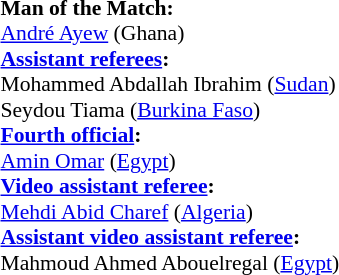<table style="width:100%; font-size:90%;">
<tr>
<td><br><strong>Man of the Match:</strong>
<br><a href='#'>André Ayew</a> (Ghana)<br><strong><a href='#'>Assistant referees</a>:</strong>
<br>Mohammed Abdallah Ibrahim (<a href='#'>Sudan</a>)
<br>Seydou Tiama (<a href='#'>Burkina Faso</a>)
<br><strong><a href='#'>Fourth official</a>:</strong>
<br><a href='#'>Amin Omar</a> (<a href='#'>Egypt</a>)
<br><strong><a href='#'>Video assistant referee</a>:</strong>
<br><a href='#'>Mehdi Abid Charef</a> (<a href='#'>Algeria</a>)
<br><strong><a href='#'>Assistant video assistant referee</a>:</strong>
<br>Mahmoud Ahmed Abouelregal (<a href='#'>Egypt</a>)</td>
</tr>
</table>
